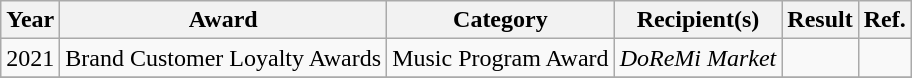<table class="wikitable" style="text-align:center">
<tr>
<th>Year</th>
<th>Award</th>
<th>Category</th>
<th>Recipient(s)</th>
<th>Result</th>
<th>Ref.</th>
</tr>
<tr>
<td>2021</td>
<td>Brand Customer Loyalty Awards</td>
<td>Music Program Award</td>
<td><em>DoReMi Market</em></td>
<td></td>
<td></td>
</tr>
<tr>
</tr>
</table>
